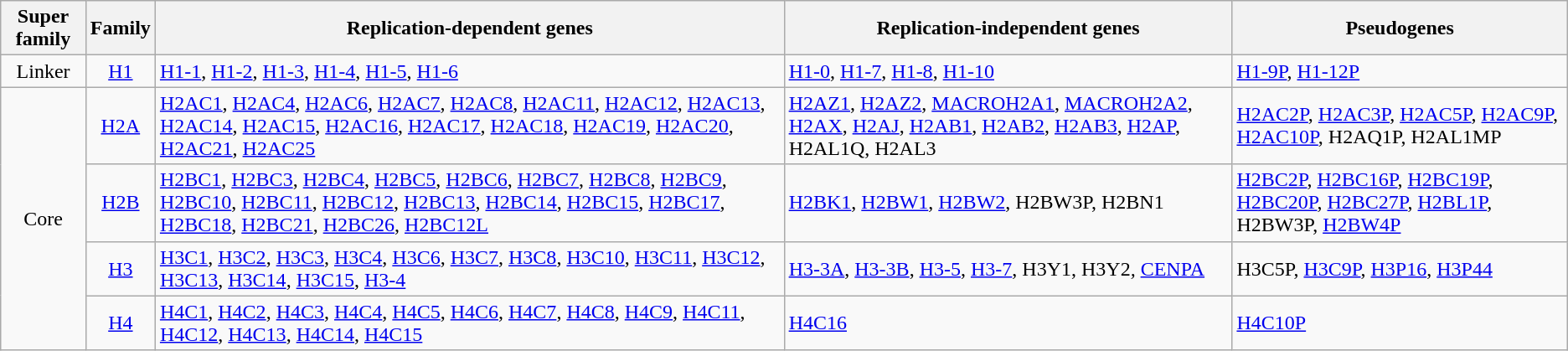<table class="wikitable">
<tr>
<th>Super family</th>
<th>Family</th>
<th>Replication-dependent genes</th>
<th>Replication-independent genes</th>
<th>Pseudogenes</th>
</tr>
<tr>
<td align="center">Linker</td>
<td align="center"><a href='#'>H1</a></td>
<td><a href='#'>H1-1</a>, <a href='#'>H1-2</a>, <a href='#'>H1-3</a>, <a href='#'>H1-4</a>, <a href='#'>H1-5</a>, <a href='#'>H1-6</a></td>
<td><a href='#'>H1-0</a>, <a href='#'>H1-7</a>, <a href='#'>H1-8</a>, <a href='#'>H1-10</a></td>
<td><a href='#'>H1-9P</a>, <a href='#'>H1-12P</a></td>
</tr>
<tr>
<td rowspan="4" align="center">Core</td>
<td align="center"><a href='#'>H2A</a></td>
<td><a href='#'>H2AC1</a>, <a href='#'>H2AC4</a>, <a href='#'>H2AC6</a>, <a href='#'>H2AC7</a>, <a href='#'>H2AC8</a>, <a href='#'>H2AC11</a>, <a href='#'>H2AC12</a>, <a href='#'>H2AC13</a>, <a href='#'>H2AC14</a>, <a href='#'>H2AC15</a>, <a href='#'>H2AC16</a>, <a href='#'>H2AC17</a>, <a href='#'>H2AC18</a>, <a href='#'>H2AC19</a>, <a href='#'>H2AC20</a>, <a href='#'>H2AC21</a>, <a href='#'>H2AC25</a></td>
<td><a href='#'>H2AZ1</a>, <a href='#'>H2AZ2</a>, <a href='#'>MACROH2A1</a>, <a href='#'>MACROH2A2</a>, <a href='#'>H2AX</a>, <a href='#'>H2AJ</a>, <a href='#'>H2AB1</a>, <a href='#'>H2AB2</a>, <a href='#'>H2AB3</a>, <a href='#'>H2AP</a>, H2AL1Q, H2AL3</td>
<td><a href='#'>H2AC2P</a>, <a href='#'>H2AC3P</a>, <a href='#'>H2AC5P</a>, <a href='#'>H2AC9P</a>, <a href='#'>H2AC10P</a>, H2AQ1P, H2AL1MP</td>
</tr>
<tr>
<td align="center"><a href='#'>H2B</a></td>
<td><a href='#'>H2BC1</a>, <a href='#'>H2BC3</a>, <a href='#'>H2BC4</a>, <a href='#'>H2BC5</a>, <a href='#'>H2BC6</a>, <a href='#'>H2BC7</a>, <a href='#'>H2BC8</a>, <a href='#'>H2BC9</a>, <a href='#'>H2BC10</a>, <a href='#'>H2BC11</a>, <a href='#'>H2BC12</a>, <a href='#'>H2BC13</a>, <a href='#'>H2BC14</a>, <a href='#'>H2BC15</a>, <a href='#'>H2BC17</a>, <a href='#'>H2BC18</a>, <a href='#'>H2BC21</a>, <a href='#'>H2BC26</a>, <a href='#'>H2BC12L</a></td>
<td><a href='#'>H2BK1</a>, <a href='#'>H2BW1</a>, <a href='#'>H2BW2</a>, H2BW3P, H2BN1</td>
<td><a href='#'>H2BC2P</a>, <a href='#'>H2BC16P</a>, <a href='#'>H2BC19P</a>, <a href='#'>H2BC20P</a>, <a href='#'>H2BC27P</a>, <a href='#'>H2BL1P</a>, H2BW3P, <a href='#'>H2BW4P</a></td>
</tr>
<tr>
<td align="center"><a href='#'>H3</a></td>
<td><a href='#'>H3C1</a>, <a href='#'>H3C2</a>, <a href='#'>H3C3</a>, <a href='#'>H3C4</a>, <a href='#'>H3C6</a>, <a href='#'>H3C7</a>, <a href='#'>H3C8</a>, <a href='#'>H3C10</a>, <a href='#'>H3C11</a>, <a href='#'>H3C12</a>, <a href='#'>H3C13</a>, <a href='#'>H3C14</a>, <a href='#'>H3C15</a>, <a href='#'>H3-4</a></td>
<td><a href='#'>H3-3A</a>, <a href='#'>H3-3B</a>, <a href='#'>H3-5</a>, <a href='#'>H3-7</a>, H3Y1, H3Y2<em>,</em> <a href='#'>CENPA</a></td>
<td>H3C5P, <a href='#'>H3C9P</a>, <a href='#'>H3P16</a>, <a href='#'>H3P44</a></td>
</tr>
<tr>
<td align="center"><a href='#'>H4</a></td>
<td><a href='#'>H4C1</a>, <a href='#'>H4C2</a>, <a href='#'>H4C3</a>, <a href='#'>H4C4</a>, <a href='#'>H4C5</a>, <a href='#'>H4C6</a>, <a href='#'>H4C7</a>, <a href='#'>H4C8</a>, <a href='#'>H4C9</a>, <a href='#'>H4C11</a>, <a href='#'>H4C12</a>, <a href='#'>H4C13</a>, <a href='#'>H4C14</a>, <a href='#'>H4C15</a></td>
<td><a href='#'>H4C16</a></td>
<td><a href='#'>H4C10P</a></td>
</tr>
</table>
